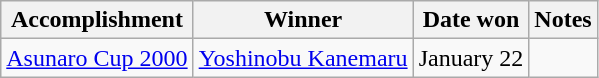<table class="wikitable">
<tr>
<th>Accomplishment</th>
<th>Winner</th>
<th>Date won</th>
<th>Notes</th>
</tr>
<tr>
<td><a href='#'>Asunaro Cup 2000</a></td>
<td><a href='#'>Yoshinobu Kanemaru</a></td>
<td>January 22</td>
<td></td>
</tr>
</table>
